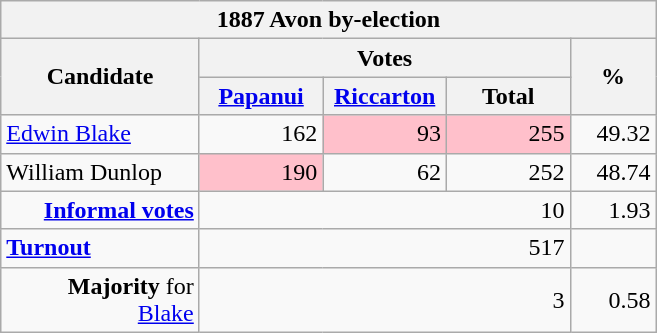<table class=wikitable>
<tr>
<th colspan=5 align="center">1887 Avon by-election</th>
</tr>
<tr>
<th rowspan=2 width=125>Candidate</th>
<th colspan=3>Votes</th>
<th rowspan=2 width=50>%</th>
</tr>
<tr>
<th width=75><a href='#'>Papanui</a></th>
<th width=75><a href='#'>Riccarton</a></th>
<th width=75>Total</th>
</tr>
<tr>
<td><a href='#'>Edwin Blake</a></td>
<td align=right>162</td>
<td bgcolor=#FFC0CB align=right>93</td>
<td bgcolor=#FFC0CB align=right>255</td>
<td align=right>49.32</td>
</tr>
<tr>
<td>William Dunlop</td>
<td bgcolor=#FFC0CB align=right>190</td>
<td align=right>62</td>
<td align=right>252</td>
<td align=right>48.74</td>
</tr>
<tr>
<td align=right><strong><a href='#'>Informal votes</a></strong></td>
<td align=right colspan=3>10</td>
<td align=right>1.93</td>
</tr>
<tr>
<td><strong><a href='#'>Turnout</a></strong></td>
<td align=right colspan=3>517</td>
<td align=right></td>
</tr>
<tr>
<td align=right><strong>Majority</strong> for <a href='#'>Blake</a></td>
<td align=right colspan=3>3</td>
<td align=right>0.58</td>
</tr>
</table>
